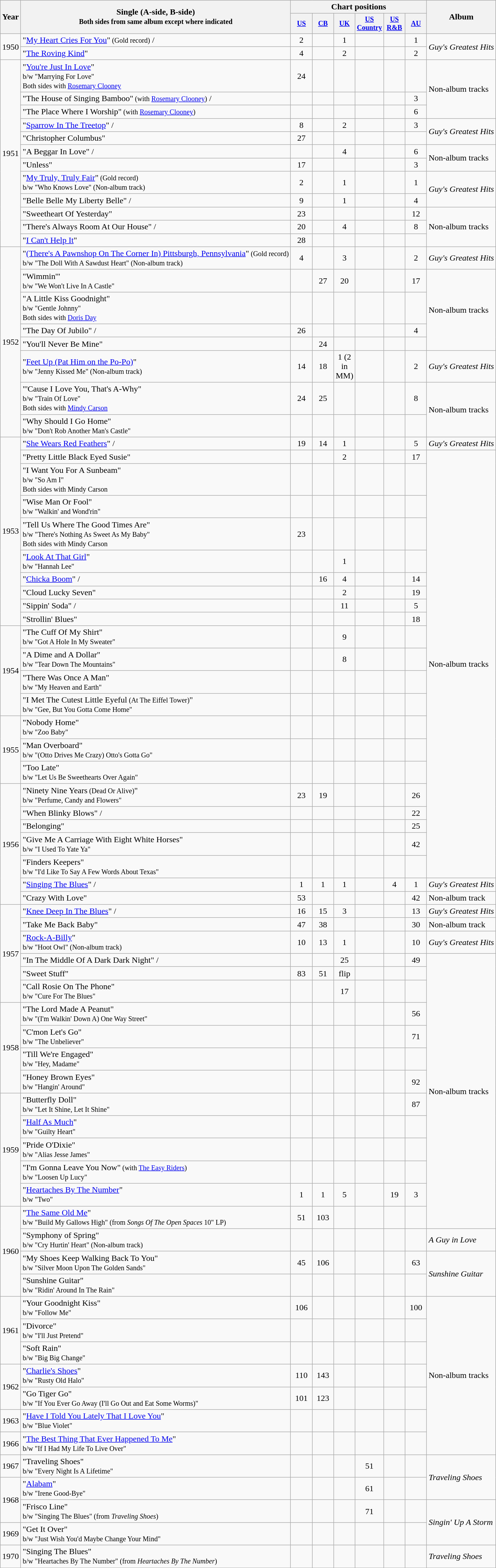<table class="wikitable" style="text-align:center;">
<tr>
<th rowspan="2">Year</th>
<th rowspan="2">Single (A-side, B-side)<br><small>Both sides from same album except where indicated</small></th>
<th colspan="6">Chart positions</th>
<th rowspan="2">Album</th>
</tr>
<tr style="font-size:smaller;">
<th style="width:35px;"><a href='#'>US</a><br></th>
<th style="width:35px;"><a href='#'>CB</a></th>
<th style="width:35px;"><a href='#'>UK</a><br></th>
<th style="width:35px;"><a href='#'>US Country</a><br></th>
<th style="width:35px;"><a href='#'>US<br>R&B</a></th>
<th style="width:35px;"><a href='#'>AU</a></th>
</tr>
<tr>
<td rowspan="2">1950</td>
<td style="text-align:left;">"<a href='#'>My Heart Cries For You</a>"<small> (Gold record)</small> /</td>
<td>2</td>
<td></td>
<td>1</td>
<td></td>
<td></td>
<td>1</td>
<td align="left" rowspan="2"><em>Guy's Greatest Hits</em></td>
</tr>
<tr>
<td style="text-align:left;">"<a href='#'>The Roving Kind</a>"</td>
<td>4</td>
<td></td>
<td>2</td>
<td></td>
<td></td>
<td>2</td>
</tr>
<tr>
<td rowspan="12">1951</td>
<td style="text-align:left;">"<a href='#'>You're Just In Love</a>"<br><small>b/w "Marrying For Love"<br>Both sides with <a href='#'>Rosemary Clooney</a></small></td>
<td>24</td>
<td></td>
<td></td>
<td></td>
<td></td>
<td></td>
<td align="left" rowspan="3">Non-album tracks</td>
</tr>
<tr>
<td style="text-align:left;">"The House of Singing Bamboo"<small> (with <a href='#'>Rosemary Clooney</a>)</small> /</td>
<td></td>
<td></td>
<td></td>
<td></td>
<td></td>
<td>3</td>
</tr>
<tr>
<td style="text-align:left;">"The Place Where I Worship"<small> (with <a href='#'>Rosemary Clooney</a>)</small></td>
<td></td>
<td></td>
<td></td>
<td></td>
<td></td>
<td>6</td>
</tr>
<tr>
<td style="text-align:left;">"<a href='#'>Sparrow In The Treetop</a>" /</td>
<td>8</td>
<td></td>
<td>2</td>
<td></td>
<td></td>
<td>3</td>
<td align="left" rowspan="2"><em>Guy's Greatest Hits</em></td>
</tr>
<tr>
<td style="text-align:left;">"Christopher Columbus"</td>
<td>27</td>
<td></td>
<td></td>
<td></td>
<td></td>
<td></td>
</tr>
<tr>
<td style="text-align:left;">"A Beggar In Love" /</td>
<td></td>
<td></td>
<td>4</td>
<td></td>
<td></td>
<td>6</td>
<td align="left" rowspan="2">Non-album tracks</td>
</tr>
<tr>
<td style="text-align:left;">"Unless"</td>
<td>17</td>
<td></td>
<td></td>
<td></td>
<td></td>
<td>3</td>
</tr>
<tr>
<td style="text-align:left;">"<a href='#'>My Truly, Truly Fair</a>"<small> (Gold record)</small><br><small>b/w "Who Knows Love" (Non-album track)</small></td>
<td>2</td>
<td></td>
<td>1</td>
<td></td>
<td></td>
<td>1</td>
<td align="left" rowspan="2"><em>Guy's Greatest Hits</em></td>
</tr>
<tr>
<td style="text-align:left;">"Belle Belle My Liberty Belle" /</td>
<td>9</td>
<td></td>
<td>1</td>
<td></td>
<td></td>
<td>4</td>
</tr>
<tr>
<td style="text-align:left;">"Sweetheart Of Yesterday"</td>
<td>23</td>
<td></td>
<td></td>
<td></td>
<td></td>
<td>12</td>
<td align="left" rowspan="3">Non-album tracks</td>
</tr>
<tr>
<td style="text-align:left;">"There's Always Room At Our House" /</td>
<td>20</td>
<td></td>
<td>4</td>
<td></td>
<td></td>
<td>8</td>
</tr>
<tr>
<td style="text-align:left;">"<a href='#'>I Can't Help It</a>"</td>
<td>28</td>
<td></td>
<td></td>
<td></td>
<td></td>
<td></td>
</tr>
<tr>
<td rowspan="8">1952</td>
<td style="text-align:left;">"<a href='#'>(There's A Pawnshop On The Corner In) Pittsburgh, Pennsylvania</a>"<small> (Gold record)</small><br><small>b/w "The Doll With A Sawdust Heart" (Non-album track)</small></td>
<td>4</td>
<td></td>
<td>3</td>
<td></td>
<td></td>
<td>2</td>
<td align="left"><em>Guy's Greatest Hits</em></td>
</tr>
<tr>
<td style="text-align:left;">"Wimmin'"<br><small>b/w "We Won't Live In A Castle"</small></td>
<td></td>
<td>27</td>
<td>20</td>
<td></td>
<td></td>
<td>17</td>
<td align="left" rowspan="4">Non-album tracks</td>
</tr>
<tr>
<td style="text-align:left;">"A Little Kiss Goodnight"<br><small>b/w "Gentle Johnny"<br>Both sides with <a href='#'>Doris Day</a></small></td>
<td></td>
<td></td>
<td></td>
<td></td>
<td></td>
<td></td>
</tr>
<tr>
<td style="text-align:left;">"The Day Of Jubilo" /</td>
<td>26</td>
<td></td>
<td></td>
<td></td>
<td></td>
<td>4</td>
</tr>
<tr>
<td style="text-align:left;">"You'll Never Be Mine"</td>
<td></td>
<td>24</td>
<td></td>
<td></td>
<td></td>
<td></td>
</tr>
<tr>
<td style="text-align:left;">"<a href='#'>Feet Up (Pat Him on the Po-Po)</a>"<br><small>b/w "Jenny Kissed Me" (Non-album track)</small></td>
<td>14</td>
<td>18</td>
<td>1 (2 in MM)</td>
<td></td>
<td></td>
<td>2</td>
<td align="left"><em>Guy's Greatest Hits</em></td>
</tr>
<tr>
<td style="text-align:left;">"'Cause I Love You, That's A-Why"<br><small>b/w "Train Of Love"<br>Both sides with <a href='#'>Mindy Carson</a></small></td>
<td>24</td>
<td>25</td>
<td></td>
<td></td>
<td></td>
<td>8</td>
<td align="left" rowspan="2">Non-album tracks</td>
</tr>
<tr>
<td style="text-align:left;">"Why Should I Go Home"<br><small>b/w "Don't Rob Another Man's Castle"</small></td>
<td></td>
<td></td>
<td></td>
<td></td>
<td></td>
<td></td>
</tr>
<tr>
<td rowspan="10">1953</td>
<td style="text-align:left;">"<a href='#'>She Wears Red Feathers</a>" /</td>
<td>19</td>
<td>14</td>
<td>1</td>
<td></td>
<td></td>
<td>5</td>
<td align="left"><em>Guy's Greatest Hits</em></td>
</tr>
<tr>
<td style="text-align:left;">"Pretty Little Black Eyed Susie"</td>
<td></td>
<td></td>
<td>2</td>
<td></td>
<td></td>
<td>17</td>
<td align="left" rowspan="21">Non-album tracks</td>
</tr>
<tr>
<td style="text-align:left;">"I Want You For A Sunbeam"<br><small>b/w "So Am I"<br>Both sides with Mindy Carson</small></td>
<td></td>
<td></td>
<td></td>
<td></td>
<td></td>
<td></td>
</tr>
<tr>
<td style="text-align:left;">"Wise Man Or Fool"<br><small>b/w "Walkin' and Wond'rin"</small></td>
<td></td>
<td></td>
<td></td>
<td></td>
<td></td>
<td></td>
</tr>
<tr>
<td style="text-align:left;">"Tell Us Where The Good Times Are"<br><small>b/w "There's Nothing As Sweet As My Baby"<br>Both sides with Mindy Carson</small></td>
<td>23</td>
<td></td>
<td></td>
<td></td>
<td></td>
<td></td>
</tr>
<tr>
<td style="text-align:left;">"<a href='#'>Look At That Girl</a>"<br><small>b/w "Hannah Lee"</small></td>
<td></td>
<td></td>
<td>1</td>
<td></td>
<td></td>
<td></td>
</tr>
<tr>
<td style="text-align:left;">"<a href='#'>Chicka Boom</a>" /</td>
<td></td>
<td>16</td>
<td>4</td>
<td></td>
<td></td>
<td>14</td>
</tr>
<tr>
<td style="text-align:left;">"Cloud Lucky Seven"</td>
<td></td>
<td></td>
<td>2</td>
<td></td>
<td></td>
<td>19</td>
</tr>
<tr>
<td style="text-align:left;">"Sippin' Soda" /</td>
<td></td>
<td></td>
<td>11</td>
<td></td>
<td></td>
<td>5</td>
</tr>
<tr>
<td style="text-align:left;">"Strollin' Blues"</td>
<td></td>
<td></td>
<td></td>
<td></td>
<td></td>
<td>18</td>
</tr>
<tr>
<td rowspan="4">1954</td>
<td style="text-align:left;">"The Cuff Of My Shirt"<br><small>b/w "Got A Hole In My Sweater"</small></td>
<td></td>
<td></td>
<td>9</td>
<td></td>
<td></td>
<td></td>
</tr>
<tr>
<td style="text-align:left;">"A Dime and A Dollar"<br><small>b/w "Tear Down The Mountains"</small></td>
<td></td>
<td></td>
<td>8</td>
<td></td>
<td></td>
<td></td>
</tr>
<tr>
<td style="text-align:left;">"There Was Once A Man"<br><small>b/w "My Heaven and Earth"</small></td>
<td></td>
<td></td>
<td></td>
<td></td>
<td></td>
<td></td>
</tr>
<tr>
<td style="text-align:left;">"I Met The Cutest Little Eyeful<small> (At The Eiffel Tower)</small>"<br><small>b/w "Gee, But You Gotta Come Home"</small></td>
<td></td>
<td></td>
<td></td>
<td></td>
<td></td>
<td></td>
</tr>
<tr>
<td rowspan="3">1955</td>
<td style="text-align:left;">"Nobody Home"<br><small>b/w "Zoo Baby"</small></td>
<td></td>
<td></td>
<td></td>
<td></td>
<td></td>
<td></td>
</tr>
<tr>
<td style="text-align:left;">"Man Overboard"<br><small>b/w "(Otto Drives Me Crazy) Otto's Gotta Go"</small></td>
<td></td>
<td></td>
<td></td>
<td></td>
<td></td>
<td></td>
</tr>
<tr>
<td style="text-align:left;">"Too Late"<br><small>b/w "Let Us Be Sweethearts Over Again"</small></td>
<td></td>
<td></td>
<td></td>
<td></td>
<td></td>
<td></td>
</tr>
<tr>
<td rowspan="7">1956</td>
<td style="text-align:left;">"Ninety Nine Years<small> (Dead Or Alive)</small>"<br><small>b/w "Perfume, Candy and Flowers"</small></td>
<td>23</td>
<td>19</td>
<td></td>
<td></td>
<td></td>
<td>26</td>
</tr>
<tr>
<td style="text-align:left;">"When Blinky Blows" /</td>
<td></td>
<td></td>
<td></td>
<td></td>
<td></td>
<td>22</td>
</tr>
<tr>
<td style="text-align:left;">"Belonging"</td>
<td></td>
<td></td>
<td></td>
<td></td>
<td></td>
<td>25</td>
</tr>
<tr>
<td style="text-align:left;">"Give Me A Carriage With Eight White Horses"<br><small>b/w "I Used To Yate Ya" </small></td>
<td></td>
<td></td>
<td></td>
<td></td>
<td></td>
<td>42</td>
</tr>
<tr>
<td style="text-align:left;">"Finders Keepers"<br><small>b/w "I'd Like To Say A Few Words About Texas"</small></td>
<td></td>
<td></td>
<td></td>
<td></td>
<td></td>
<td></td>
</tr>
<tr>
<td style="text-align:left;">"<a href='#'>Singing The Blues</a>" /</td>
<td>1</td>
<td>1</td>
<td>1</td>
<td></td>
<td>4</td>
<td>1</td>
<td align="left"><em>Guy's Greatest Hits</em></td>
</tr>
<tr>
<td style="text-align:left;">"Crazy With Love"</td>
<td>53</td>
<td></td>
<td></td>
<td></td>
<td></td>
<td>42</td>
<td align="left">Non-album track</td>
</tr>
<tr>
<td rowspan="6">1957</td>
<td style="text-align:left;">"<a href='#'>Knee Deep In The Blues</a>" /</td>
<td>16</td>
<td>15</td>
<td>3</td>
<td></td>
<td></td>
<td>13</td>
<td align="left"><em>Guy's Greatest Hits</em></td>
</tr>
<tr>
<td style="text-align:left;">"Take Me Back Baby"</td>
<td>47</td>
<td>38</td>
<td></td>
<td></td>
<td></td>
<td>30</td>
<td align="left">Non-album track</td>
</tr>
<tr>
<td style="text-align:left;">"<a href='#'>Rock-A-Billy</a>"<br><small>b/w "Hoot Owl" (Non-album track)</small></td>
<td>10</td>
<td>13</td>
<td>1</td>
<td></td>
<td></td>
<td>10</td>
<td align="left"><em>Guy's Greatest Hits</em></td>
</tr>
<tr>
<td style="text-align:left;">"In The Middle Of A Dark Dark Night" /</td>
<td></td>
<td></td>
<td>25</td>
<td></td>
<td></td>
<td>49</td>
<td align="left" rowspan="13">Non-album tracks</td>
</tr>
<tr>
<td style="text-align:left;">"Sweet Stuff"</td>
<td>83</td>
<td>51</td>
<td>flip</td>
<td></td>
<td></td>
<td></td>
</tr>
<tr>
<td style="text-align:left;">"Call Rosie On The Phone"<br><small>b/w "Cure For The Blues"</small></td>
<td></td>
<td></td>
<td>17</td>
<td></td>
<td></td>
<td></td>
</tr>
<tr>
<td rowspan="4">1958</td>
<td style="text-align:left;">"The Lord Made A Peanut"<br><small>b/w "(I'm Walkin' Down A) One Way Street"</small></td>
<td></td>
<td></td>
<td></td>
<td></td>
<td></td>
<td>56</td>
</tr>
<tr>
<td style="text-align:left;">"C'mon Let's Go"<br><small>b/w "The Unbeliever"</small></td>
<td></td>
<td></td>
<td></td>
<td></td>
<td></td>
<td>71</td>
</tr>
<tr>
<td style="text-align:left;">"Till We're Engaged"<br><small>b/w "Hey, Madame"</small></td>
<td></td>
<td></td>
<td></td>
<td></td>
<td></td>
<td></td>
</tr>
<tr>
<td style="text-align:left;">"Honey Brown Eyes"<br><small>b/w "Hangin' Around"</small></td>
<td></td>
<td></td>
<td></td>
<td></td>
<td></td>
<td>92</td>
</tr>
<tr>
<td rowspan="5">1959</td>
<td style="text-align:left;">"Butterfly Doll"<br><small>b/w "Let It Shine, Let It Shine"</small></td>
<td></td>
<td></td>
<td></td>
<td></td>
<td></td>
<td>87</td>
</tr>
<tr>
<td style="text-align:left;">"<a href='#'>Half As Much</a>"<br><small>b/w "Guilty Heart"</small></td>
<td></td>
<td></td>
<td></td>
<td></td>
<td></td>
<td></td>
</tr>
<tr>
<td style="text-align:left;">"Pride O'Dixie"<br><small>b/w "Alias Jesse James"</small></td>
<td></td>
<td></td>
<td></td>
<td></td>
<td></td>
<td></td>
</tr>
<tr>
<td style="text-align:left;">"I'm Gonna Leave You Now"<small> (with <a href='#'>The Easy Riders</a>)</small><br><small>b/w "Loosen Up Lucy"</small></td>
<td></td>
<td></td>
<td></td>
<td></td>
<td></td>
<td></td>
</tr>
<tr>
<td style="text-align:left;">"<a href='#'>Heartaches By The Number</a>"<br><small>b/w "Two"</small></td>
<td>1</td>
<td>1</td>
<td>5</td>
<td></td>
<td>19</td>
<td>3</td>
</tr>
<tr>
<td rowspan="4">1960</td>
<td style="text-align:left;">"<a href='#'>The Same Old Me</a>"<br><small>b/w "Build My Gallows High" (from <em>Songs Of The Open Spaces</em> 10" LP)</small></td>
<td>51</td>
<td>103</td>
<td></td>
<td></td>
<td></td>
<td></td>
</tr>
<tr>
<td style="text-align:left;">"Symphony of Spring"<br><small>b/w "Cry Hurtin' Heart" (Non-album track)</small></td>
<td></td>
<td></td>
<td></td>
<td></td>
<td></td>
<td></td>
<td align="left" rowspan="1"><em>A Guy in Love</em></td>
</tr>
<tr>
<td style="text-align:left;">"My Shoes Keep Walking Back To You"<br><small>b/w "Silver Moon Upon The Golden Sands"</small></td>
<td>45</td>
<td>106</td>
<td></td>
<td></td>
<td></td>
<td>63</td>
<td align="left" rowspan="2"><em>Sunshine Guitar</em></td>
</tr>
<tr>
<td style="text-align:left;">"Sunshine Guitar"<br><small>b/w "Ridin' Around In The Rain"</small></td>
<td></td>
<td></td>
<td></td>
<td></td>
<td></td>
<td></td>
</tr>
<tr>
<td rowspan="3">1961</td>
<td style="text-align:left;">"Your Goodnight Kiss"<br><small>b/w "Follow Me"</small></td>
<td>106</td>
<td></td>
<td></td>
<td></td>
<td></td>
<td>100</td>
<td align="left" rowspan="7">Non-album tracks</td>
</tr>
<tr>
<td style="text-align:left;">"Divorce"<br><small>b/w "I'll Just Pretend"</small></td>
<td></td>
<td></td>
<td></td>
<td></td>
<td></td>
<td></td>
</tr>
<tr>
<td style="text-align:left;">"Soft Rain"<br><small>b/w "Big Big Change"</small></td>
<td></td>
<td></td>
<td></td>
<td></td>
<td></td>
<td></td>
</tr>
<tr>
<td rowspan="2">1962</td>
<td style="text-align:left;">"<a href='#'>Charlie's Shoes</a>"<br><small>b/w "Rusty Old Halo"</small></td>
<td>110</td>
<td>143</td>
<td></td>
<td></td>
<td></td>
<td></td>
</tr>
<tr>
<td style="text-align:left;">"Go Tiger Go"<br><small>b/w "If You Ever Go Away (I'll Go Out and Eat Some Worms)"</small></td>
<td>101</td>
<td>123</td>
<td></td>
<td></td>
<td></td>
<td></td>
</tr>
<tr>
<td>1963</td>
<td style="text-align:left;">"<a href='#'>Have I Told You Lately That I Love You</a>"<br><small>b/w "Blue Violet"</small></td>
<td></td>
<td></td>
<td></td>
<td></td>
<td></td>
<td></td>
</tr>
<tr>
<td>1966</td>
<td style="text-align:left;">"<a href='#'>The Best Thing That Ever Happened To Me</a>"<br><small>b/w "If I Had My Life To Live Over"</small></td>
<td></td>
<td></td>
<td></td>
<td></td>
<td></td>
<td></td>
</tr>
<tr>
<td>1967</td>
<td style="text-align:left;">"Traveling Shoes"<br><small>b/w "Every Night Is A Lifetime"</small></td>
<td></td>
<td></td>
<td></td>
<td>51</td>
<td></td>
<td></td>
<td align="left" rowspan="2"><em>Traveling Shoes</em></td>
</tr>
<tr>
<td rowspan="2">1968</td>
<td style="text-align:left;">"<a href='#'>Alabam</a>"<br><small>b/w "Irene Good-Bye"</small></td>
<td></td>
<td></td>
<td></td>
<td>61</td>
<td></td>
<td></td>
</tr>
<tr>
<td style="text-align:left;">"Frisco Line"<br><small>b/w "Singing The Blues" (from <em>Traveling Shoes</em>)</small></td>
<td></td>
<td></td>
<td></td>
<td>71</td>
<td></td>
<td></td>
<td align="left" rowspan="2"><em>Singin' Up A Storm</em></td>
</tr>
<tr>
<td>1969</td>
<td style="text-align:left;">"Get It Over"<br><small>b/w "Just Wish You'd Maybe Change Your Mind"</small></td>
<td></td>
<td></td>
<td></td>
<td></td>
<td></td>
<td></td>
</tr>
<tr>
<td>1970</td>
<td style="text-align:left;">"Singing The Blues"<br><small>b/w "Heartaches By The Number" (from <em>Heartaches By The Number</em>)</small></td>
<td></td>
<td></td>
<td></td>
<td></td>
<td></td>
<td></td>
<td align="left"><em>Traveling Shoes</em></td>
</tr>
<tr>
</tr>
</table>
